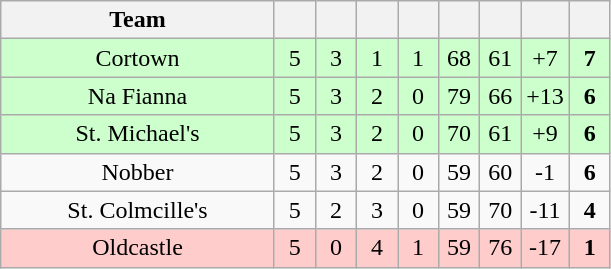<table class="wikitable" style="text-align:center">
<tr>
<th width="175">Team</th>
<th width="20"></th>
<th width="20"></th>
<th width="20"></th>
<th width="20"></th>
<th width="20"></th>
<th width="20"></th>
<th width="20"></th>
<th width="20"></th>
</tr>
<tr style="background:#cfc;">
<td>Cortown</td>
<td>5</td>
<td>3</td>
<td>1</td>
<td>1</td>
<td>68</td>
<td>61</td>
<td>+7</td>
<td><strong>7</strong></td>
</tr>
<tr style="background:#cfc;">
<td>Na Fianna</td>
<td>5</td>
<td>3</td>
<td>2</td>
<td>0</td>
<td>79</td>
<td>66</td>
<td>+13</td>
<td><strong>6</strong></td>
</tr>
<tr style="background:#cfc;">
<td>St. Michael's</td>
<td>5</td>
<td>3</td>
<td>2</td>
<td>0</td>
<td>70</td>
<td>61</td>
<td>+9</td>
<td><strong>6</strong></td>
</tr>
<tr>
<td>Nobber</td>
<td>5</td>
<td>3</td>
<td>2</td>
<td>0</td>
<td>59</td>
<td>60</td>
<td>-1</td>
<td><strong>6</strong></td>
</tr>
<tr>
<td>St. Colmcille's</td>
<td>5</td>
<td>2</td>
<td>3</td>
<td>0</td>
<td>59</td>
<td>70</td>
<td>-11</td>
<td><strong>4</strong></td>
</tr>
<tr style="background:#fcc;">
<td>Oldcastle</td>
<td>5</td>
<td>0</td>
<td>4</td>
<td>1</td>
<td>59</td>
<td>76</td>
<td>-17</td>
<td><strong>1</strong></td>
</tr>
</table>
